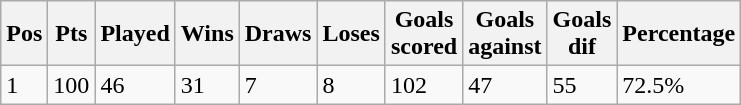<table class="wikitable">
<tr>
<th width="20">Pos</th>
<th width="20">Pts</th>
<th width="20">Played</th>
<th width="20">Wins</th>
<th width="20">Draws</th>
<th width="20">Loses</th>
<th width="20">Goals scored</th>
<th width="20">Goals against</th>
<th width="20">Goals dif</th>
<th width="20">Percentage</th>
</tr>
<tr>
<td>1</td>
<td>100</td>
<td>46</td>
<td>31</td>
<td>7</td>
<td>8</td>
<td>102</td>
<td>47</td>
<td>55</td>
<td>72.5%</td>
</tr>
</table>
